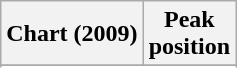<table class="wikitable sortable plainrowheaders">
<tr>
<th>Chart (2009)</th>
<th>Peak<br>position</th>
</tr>
<tr>
</tr>
<tr>
</tr>
<tr>
</tr>
<tr>
</tr>
</table>
